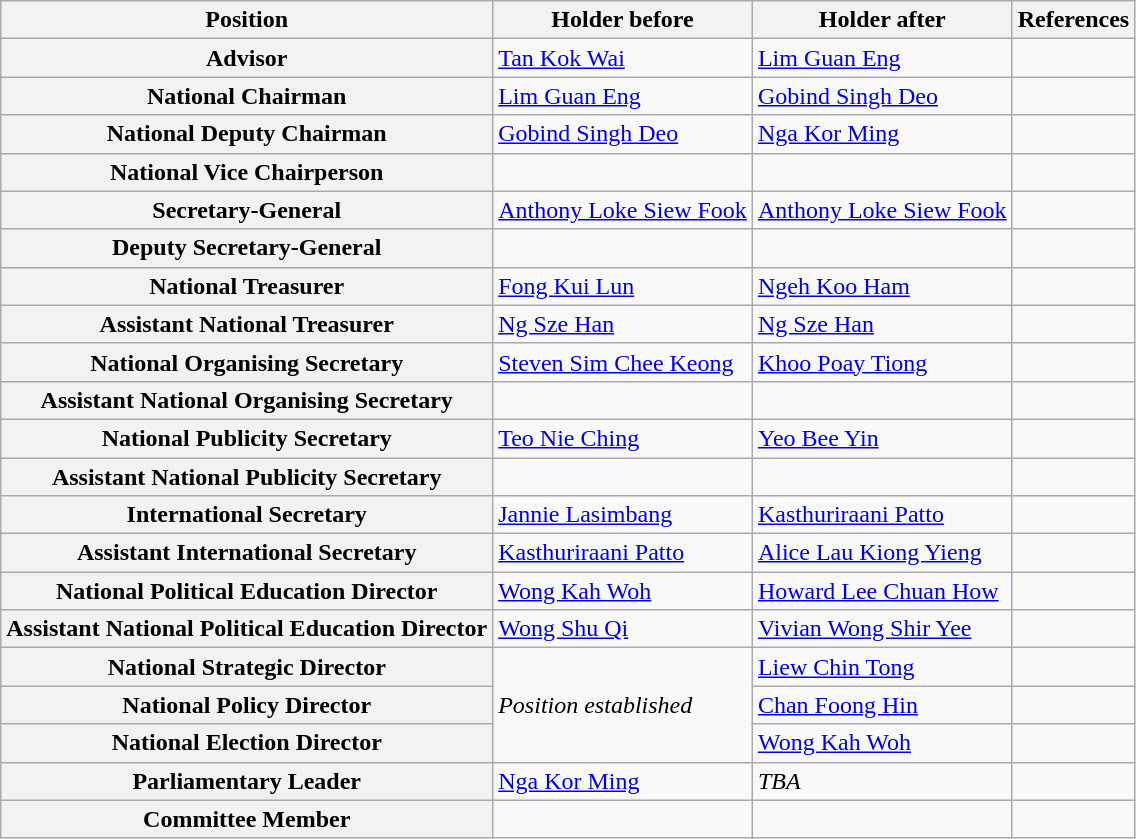<table class="wikitable plainrowheaders">
<tr>
<th scope="col">Position</th>
<th scope="col">Holder before</th>
<th scope="col">Holder after</th>
<th scope="col">References</th>
</tr>
<tr>
<th scope="row">Advisor</th>
<td align="centre"><a href='#'>Tan Kok Wai</a></td>
<td align="centre"><a href='#'>Lim Guan Eng</a></td>
<td></td>
</tr>
<tr>
<th scope="row">National Chairman</th>
<td align="centre"><a href='#'>Lim Guan Eng</a></td>
<td align="centre"><a href='#'>Gobind Singh Deo</a></td>
<td></td>
</tr>
<tr>
<th scope="row">National Deputy Chairman</th>
<td align="centre"><a href='#'>Gobind Singh Deo</a></td>
<td align="centre"><a href='#'>Nga Kor Ming</a></td>
<td></td>
</tr>
<tr>
<th scope="row">National Vice Chairperson</th>
<td align="centre"></td>
<td align="centre"></td>
<td></td>
</tr>
<tr>
<th scope="row">Secretary-General</th>
<td align="centre"><a href='#'>Anthony Loke Siew Fook</a></td>
<td align="centre"><a href='#'>Anthony Loke Siew Fook</a></td>
<td></td>
</tr>
<tr>
<th scope="row">Deputy Secretary-General</th>
<td align="centre"></td>
<td align="centre"></td>
<td></td>
</tr>
<tr>
<th scope="row">National Treasurer</th>
<td align="centre"><a href='#'>Fong Kui Lun</a></td>
<td align="centre"><a href='#'>Ngeh Koo Ham</a></td>
<td></td>
</tr>
<tr>
<th scope="row">Assistant National Treasurer</th>
<td align="centre"><a href='#'>Ng Sze Han</a></td>
<td align="centre"><a href='#'>Ng Sze Han</a></td>
<td></td>
</tr>
<tr>
<th scope="row">National Organising Secretary</th>
<td align="centre"><a href='#'>Steven Sim Chee Keong</a></td>
<td align="centre"><a href='#'>Khoo Poay Tiong</a></td>
<td></td>
</tr>
<tr>
<th scope="row">Assistant National Organising Secretary</th>
<td align="centre"></td>
<td align="centre"></td>
<td></td>
</tr>
<tr>
<th scope="row">National Publicity Secretary</th>
<td align="centre"><a href='#'>Teo Nie Ching</a></td>
<td align="centre"><a href='#'>Yeo Bee Yin</a></td>
<td></td>
</tr>
<tr>
<th scope="row">Assistant National Publicity Secretary</th>
<td align="centre"></td>
<td align="centre"></td>
<td></td>
</tr>
<tr>
<th scope="row">International Secretary</th>
<td align="centre"><a href='#'>Jannie Lasimbang</a></td>
<td align="centre"><a href='#'>Kasthuriraani Patto</a></td>
<td></td>
</tr>
<tr>
<th scope="row">Assistant International Secretary</th>
<td align="centre"><a href='#'>Kasthuriraani Patto</a></td>
<td align="centre"><a href='#'>Alice Lau Kiong Yieng</a></td>
<td></td>
</tr>
<tr>
<th scope="row">National Political Education Director</th>
<td align="centre"><a href='#'>Wong Kah Woh</a></td>
<td align="centre"><a href='#'>Howard Lee Chuan How</a></td>
<td></td>
</tr>
<tr>
<th scope="row">Assistant National Political Education Director</th>
<td align="centre"><a href='#'>Wong Shu Qi</a></td>
<td align="centre"><a href='#'>Vivian Wong Shir Yee</a></td>
<td></td>
</tr>
<tr>
<th scope="row">National Strategic Director</th>
<td align="centre" rowspan="3"><em>Position established</em></td>
<td align="centre"><a href='#'>Liew Chin Tong</a></td>
<td></td>
</tr>
<tr>
<th scope="row">National Policy Director</th>
<td align="centre"><a href='#'>Chan Foong Hin</a></td>
<td></td>
</tr>
<tr>
<th scope="row">National Election Director</th>
<td align="centre"><a href='#'>Wong Kah Woh</a></td>
<td></td>
</tr>
<tr>
<th scope="row">Parliamentary Leader</th>
<td align="centre"><a href='#'>Nga Kor Ming</a></td>
<td align="centre"><em>TBA</em></td>
<td></td>
</tr>
<tr>
<th scope="row">Committee Member</th>
<td align="centre"></td>
<td align="centre"></td>
<td></td>
</tr>
</table>
